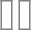<table>
<tr valign = "top">
<td><br><table cellpadding="3" cellspacing="0" border="1" style="margin:1em auto; background:#ffffff; font-size:69%; border:grey solid 1px; border-collapse:collapse;">
<tr>
<td colspan="2" rowspan="7"><br></td>
</tr>
</table>
</td>
<td><br><table cellpadding="3" cellspacing="0" border="1" style="margin:1em auto; background:#ffffff; font-size:69%; border:grey solid 1px; border-collapse:collapse;">
<tr>
<td><br></td>
</tr>
</table>
</td>
</tr>
</table>
